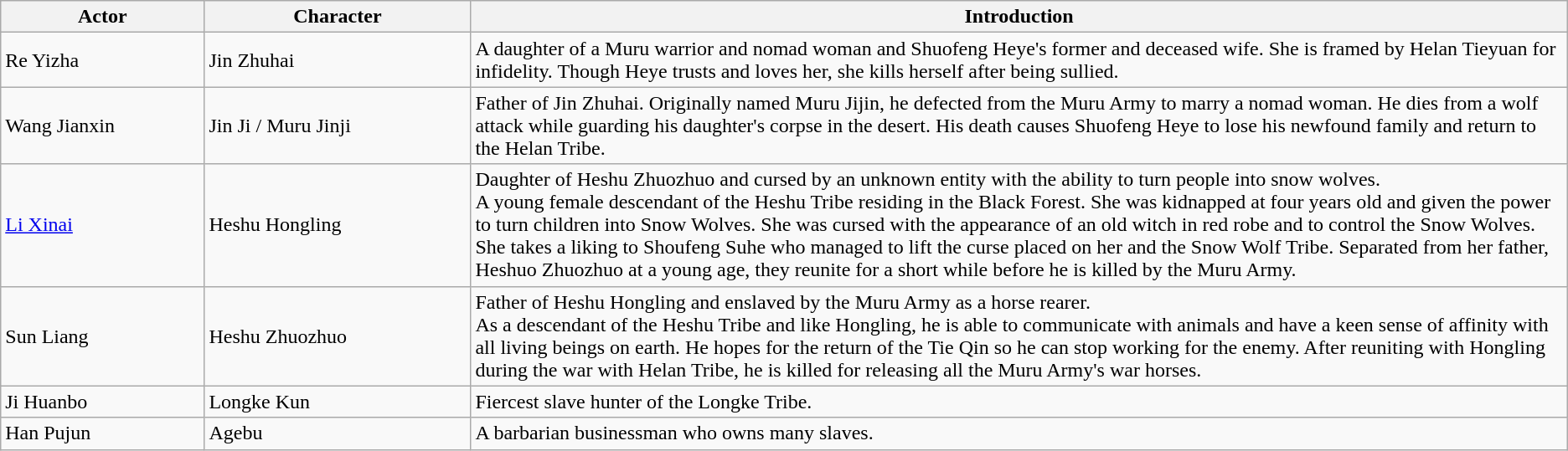<table class="wikitable">
<tr>
<th style="width:13%">Actor</th>
<th style="width:17%">Character</th>
<th>Introduction</th>
</tr>
<tr>
<td>Re Yizha</td>
<td>Jin Zhuhai</td>
<td>A daughter of a Muru warrior and nomad woman and Shuofeng Heye's former and deceased wife. She is framed by Helan Tieyuan for infidelity. Though Heye trusts and loves her, she kills herself after being sullied.</td>
</tr>
<tr>
<td>Wang Jianxin</td>
<td>Jin Ji / Muru Jinji</td>
<td>Father of Jin Zhuhai. Originally named Muru Jijin, he defected from the Muru Army to marry a nomad woman. He dies from a wolf attack while guarding his daughter's corpse in the desert. His death causes Shuofeng Heye to lose his newfound family and return to the Helan Tribe.</td>
</tr>
<tr>
<td><a href='#'>Li Xinai</a></td>
<td>Heshu Hongling</td>
<td>Daughter of Heshu Zhuozhuo and cursed by an unknown entity with the ability to turn people into snow wolves.<br>A young female descendant of the Heshu Tribe residing in the Black Forest. She was kidnapped at four years old and given the power to turn children into Snow Wolves. She was cursed with the appearance of an old witch in red robe and to control the Snow Wolves. She takes a liking to Shoufeng Suhe who managed to lift the curse placed on her and the Snow Wolf Tribe. Separated from her father, Heshuo Zhuozhuo at a young age, they reunite for a short while before he is killed by the Muru Army.</td>
</tr>
<tr>
<td>Sun Liang</td>
<td>Heshu Zhuozhuo</td>
<td>Father of Heshu Hongling and enslaved by the Muru Army as a horse rearer.<br>As a descendant of the Heshu Tribe and like Hongling, he is able to communicate with animals and have a keen sense of affinity with all living beings on earth. He hopes for the return of the Tie Qin so he can stop working for the enemy. After reuniting with Hongling during the war with Helan Tribe, he is killed for releasing all the Muru Army's war horses.</td>
</tr>
<tr>
<td>Ji Huanbo</td>
<td>Longke Kun</td>
<td>Fiercest slave hunter of the Longke Tribe.</td>
</tr>
<tr>
<td>Han Pujun</td>
<td>Agebu</td>
<td>A barbarian businessman who owns many slaves.</td>
</tr>
</table>
